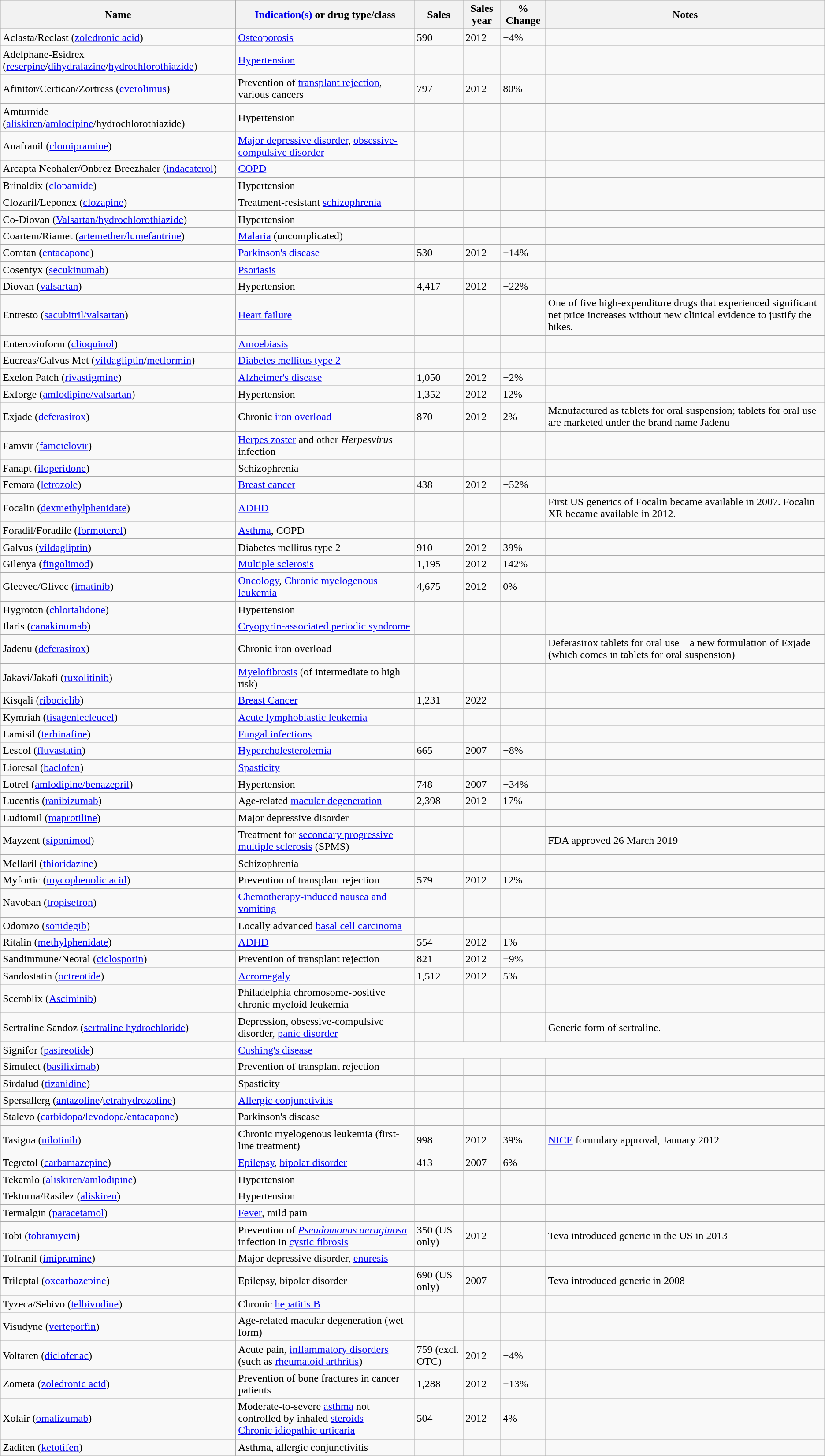<table class="wikitable sortable">
<tr>
<th>Name</th>
<th><a href='#'>Indication(s)</a> or drug type/class</th>
<th>Sales </th>
<th>Sales year</th>
<th>% Change</th>
<th>Notes</th>
</tr>
<tr>
<td>Aclasta/Reclast (<a href='#'>zoledronic acid</a>)</td>
<td><a href='#'>Osteoporosis</a></td>
<td>590</td>
<td>2012</td>
<td>−4%</td>
<td></td>
</tr>
<tr>
<td>Adelphane-Esidrex (<a href='#'>reserpine</a>/<a href='#'>dihydralazine</a>/<a href='#'>hydrochlorothiazide</a>)</td>
<td><a href='#'>Hypertension</a></td>
<td></td>
<td></td>
<td></td>
<td></td>
</tr>
<tr>
<td>Afinitor/Certican/Zortress (<a href='#'>everolimus</a>)</td>
<td>Prevention of <a href='#'>transplant rejection</a>, various cancers</td>
<td>797</td>
<td>2012</td>
<td>80%</td>
<td></td>
</tr>
<tr>
<td>Amturnide (<a href='#'>aliskiren</a>/<a href='#'>amlodipine</a>/hydrochlorothiazide)</td>
<td>Hypertension</td>
<td></td>
<td></td>
<td></td>
<td></td>
</tr>
<tr>
<td>Anafranil (<a href='#'>clomipramine</a>)</td>
<td><a href='#'>Major depressive disorder</a>, <a href='#'>obsessive-compulsive disorder</a></td>
<td></td>
<td></td>
<td></td>
<td></td>
</tr>
<tr>
<td>Arcapta Neohaler/Onbrez Breezhaler (<a href='#'>indacaterol</a>)</td>
<td><a href='#'>COPD</a></td>
<td></td>
<td></td>
<td></td>
<td></td>
</tr>
<tr>
<td>Brinaldix (<a href='#'>clopamide</a>)</td>
<td>Hypertension</td>
<td></td>
<td></td>
<td></td>
<td></td>
</tr>
<tr>
<td>Clozaril/Leponex (<a href='#'>clozapine</a>)</td>
<td>Treatment-resistant <a href='#'>schizophrenia</a></td>
<td></td>
<td></td>
<td></td>
<td></td>
</tr>
<tr>
<td>Co-Diovan (<a href='#'>Valsartan/hydrochlorothiazide</a>)</td>
<td>Hypertension</td>
<td></td>
<td></td>
<td></td>
<td></td>
</tr>
<tr>
<td>Coartem/Riamet (<a href='#'>artemether/lumefantrine</a>)</td>
<td><a href='#'>Malaria</a> (uncomplicated)</td>
<td></td>
<td></td>
<td></td>
<td></td>
</tr>
<tr>
<td>Comtan (<a href='#'>entacapone</a>)</td>
<td><a href='#'>Parkinson's disease</a></td>
<td>530</td>
<td>2012</td>
<td>−14%</td>
<td></td>
</tr>
<tr>
<td>Cosentyx (<a href='#'>secukinumab</a>)</td>
<td><a href='#'>Psoriasis</a></td>
<td></td>
<td></td>
<td></td>
<td></td>
</tr>
<tr>
<td>Diovan (<a href='#'>valsartan</a>)</td>
<td>Hypertension</td>
<td>4,417</td>
<td>2012</td>
<td>−22%</td>
<td></td>
</tr>
<tr>
<td>Entresto (<a href='#'>sacubitril/valsartan</a>)</td>
<td><a href='#'>Heart failure</a></td>
<td></td>
<td></td>
<td></td>
<td>One of five high-expenditure drugs that experienced significant net price increases without new clinical evidence to justify the hikes.</td>
</tr>
<tr>
<td>Enterovioform (<a href='#'>clioquinol</a>)</td>
<td><a href='#'>Amoebiasis</a></td>
<td></td>
<td></td>
<td></td>
<td></td>
</tr>
<tr>
<td>Eucreas/Galvus Met (<a href='#'>vildagliptin</a>/<a href='#'>metformin</a>)</td>
<td><a href='#'>Diabetes mellitus type 2</a></td>
<td></td>
<td></td>
<td></td>
<td></td>
</tr>
<tr>
<td>Exelon Patch (<a href='#'>rivastigmine</a>)</td>
<td><a href='#'>Alzheimer's disease</a></td>
<td>1,050</td>
<td>2012</td>
<td>−2%</td>
<td></td>
</tr>
<tr>
<td>Exforge (<a href='#'>amlodipine/valsartan</a>)</td>
<td>Hypertension</td>
<td>1,352</td>
<td>2012</td>
<td>12%</td>
<td></td>
</tr>
<tr>
<td>Exjade (<a href='#'>deferasirox</a>)</td>
<td>Chronic <a href='#'>iron overload</a></td>
<td>870</td>
<td>2012</td>
<td>2%</td>
<td>Manufactured as tablets for oral suspension; tablets for oral use are marketed under the brand name Jadenu</td>
</tr>
<tr>
<td>Famvir (<a href='#'>famciclovir</a>)</td>
<td><a href='#'>Herpes zoster</a> and other <em>Herpesvirus</em> infection</td>
<td></td>
<td></td>
<td></td>
<td></td>
</tr>
<tr>
<td>Fanapt (<a href='#'>iloperidone</a>)</td>
<td>Schizophrenia</td>
<td></td>
<td></td>
<td></td>
<td></td>
</tr>
<tr>
<td>Femara (<a href='#'>letrozole</a>)</td>
<td><a href='#'>Breast cancer</a></td>
<td>438</td>
<td>2012</td>
<td>−52%</td>
<td></td>
</tr>
<tr>
<td>Focalin (<a href='#'>dexmethylphenidate</a>)</td>
<td><a href='#'>ADHD</a></td>
<td></td>
<td></td>
<td></td>
<td>First US generics of Focalin became available in 2007. Focalin XR became available in 2012.</td>
</tr>
<tr>
<td>Foradil/Foradile (<a href='#'>formoterol</a>)</td>
<td><a href='#'>Asthma</a>, COPD</td>
<td></td>
<td></td>
<td></td>
<td></td>
</tr>
<tr>
<td>Galvus (<a href='#'>vildagliptin</a>)</td>
<td>Diabetes mellitus type 2</td>
<td>910</td>
<td>2012</td>
<td>39%</td>
<td></td>
</tr>
<tr>
<td>Gilenya (<a href='#'>fingolimod</a>)</td>
<td><a href='#'>Multiple sclerosis</a></td>
<td>1,195</td>
<td>2012</td>
<td>142%</td>
<td></td>
</tr>
<tr>
<td>Gleevec/Glivec (<a href='#'>imatinib</a>)</td>
<td><a href='#'>Oncology</a>, <a href='#'>Chronic myelogenous leukemia</a></td>
<td>4,675</td>
<td>2012</td>
<td>0%</td>
<td></td>
</tr>
<tr>
<td>Hygroton (<a href='#'>chlortalidone</a>)</td>
<td>Hypertension</td>
<td></td>
<td></td>
<td></td>
<td></td>
</tr>
<tr>
<td>Ilaris (<a href='#'>canakinumab</a>)</td>
<td><a href='#'>Cryopyrin-associated periodic syndrome</a></td>
<td></td>
<td></td>
<td></td>
<td></td>
</tr>
<tr>
<td>Jadenu (<a href='#'>deferasirox</a>)</td>
<td>Chronic iron overload</td>
<td></td>
<td></td>
<td></td>
<td>Deferasirox tablets for oral use—a new formulation of Exjade (which comes in tablets for oral suspension)</td>
</tr>
<tr>
<td>Jakavi/Jakafi (<a href='#'>ruxolitinib</a>)</td>
<td><a href='#'>Myelofibrosis</a> (of intermediate to high risk)</td>
<td></td>
<td></td>
<td></td>
<td></td>
</tr>
<tr>
<td>Kisqali (<a href='#'>ribociclib</a>)</td>
<td><a href='#'>Breast Cancer</a></td>
<td>1,231</td>
<td>2022</td>
<td></td>
<td></td>
</tr>
<tr>
<td>Kymriah (<a href='#'>tisagenlecleucel</a>)</td>
<td><a href='#'>Acute lymphoblastic leukemia</a></td>
<td></td>
<td></td>
<td></td>
</tr>
<tr>
<td>Lamisil (<a href='#'>terbinafine</a>)</td>
<td><a href='#'>Fungal infections</a></td>
<td></td>
<td></td>
<td></td>
<td></td>
</tr>
<tr>
<td>Lescol (<a href='#'>fluvastatin</a>)</td>
<td><a href='#'>Hypercholesterolemia</a></td>
<td>665</td>
<td>2007</td>
<td>−8%</td>
<td></td>
</tr>
<tr>
<td>Lioresal (<a href='#'>baclofen</a>)</td>
<td><a href='#'>Spasticity</a></td>
<td></td>
<td></td>
<td></td>
<td></td>
</tr>
<tr>
<td>Lotrel (<a href='#'>amlodipine/benazepril</a>)</td>
<td>Hypertension</td>
<td>748</td>
<td>2007</td>
<td>−34%</td>
<td></td>
</tr>
<tr>
<td>Lucentis (<a href='#'>ranibizumab</a>)</td>
<td>Age-related <a href='#'>macular degeneration</a></td>
<td>2,398</td>
<td>2012</td>
<td>17%</td>
<td></td>
</tr>
<tr>
<td>Ludiomil (<a href='#'>maprotiline</a>)</td>
<td>Major depressive disorder</td>
<td></td>
<td></td>
<td></td>
<td></td>
</tr>
<tr>
<td>Mayzent (<a href='#'>siponimod</a>)</td>
<td>Treatment for <a href='#'>secondary progressive multiple sclerosis</a> (SPMS)</td>
<td></td>
<td></td>
<td></td>
<td>FDA approved 26 March 2019</td>
</tr>
<tr>
<td>Mellaril (<a href='#'>thioridazine</a>)</td>
<td>Schizophrenia</td>
<td></td>
<td></td>
<td></td>
<td></td>
</tr>
<tr>
<td>Myfortic (<a href='#'>mycophenolic acid</a>)</td>
<td>Prevention of transplant rejection</td>
<td>579</td>
<td>2012</td>
<td>12%</td>
<td></td>
</tr>
<tr>
<td>Navoban (<a href='#'>tropisetron</a>)</td>
<td><a href='#'>Chemotherapy-induced nausea and vomiting</a></td>
<td></td>
<td></td>
<td></td>
<td></td>
</tr>
<tr>
<td>Odomzo (<a href='#'>sonidegib</a>)</td>
<td>Locally advanced <a href='#'>basal cell carcinoma</a></td>
<td></td>
<td></td>
<td></td>
<td></td>
</tr>
<tr>
<td>Ritalin (<a href='#'>methylphenidate</a>)</td>
<td><a href='#'>ADHD</a></td>
<td>554</td>
<td>2012</td>
<td>1%</td>
<td></td>
</tr>
<tr>
<td>Sandimmune/Neoral (<a href='#'>ciclosporin</a>)</td>
<td>Prevention of transplant rejection</td>
<td>821</td>
<td>2012</td>
<td>−9%</td>
<td></td>
</tr>
<tr>
<td>Sandostatin (<a href='#'>octreotide</a>)</td>
<td><a href='#'>Acromegaly</a></td>
<td>1,512</td>
<td>2012</td>
<td>5%</td>
<td></td>
</tr>
<tr>
<td>Scemblix (<a href='#'>Asciminib</a>)</td>
<td>Philadelphia chromosome-positive chronic myeloid leukemia</td>
<td></td>
<td></td>
<td></td>
<td></td>
</tr>
<tr Scemblix (>
<td>Sertraline Sandoz (<a href='#'>sertraline hydrochloride</a>)</td>
<td>Depression, obsessive-compulsive disorder, <a href='#'>panic disorder</a></td>
<td></td>
<td></td>
<td></td>
<td>Generic form of sertraline.</td>
</tr>
<tr>
<td>Signifor (<a href='#'>pasireotide</a>)</td>
<td><a href='#'>Cushing's disease</a></td>
</tr>
<tr>
<td>Simulect (<a href='#'>basiliximab</a>)</td>
<td>Prevention of transplant rejection</td>
<td></td>
<td></td>
<td></td>
<td></td>
</tr>
<tr>
<td>Sirdalud (<a href='#'>tizanidine</a>)</td>
<td>Spasticity</td>
<td></td>
<td></td>
<td></td>
<td></td>
</tr>
<tr>
<td>Spersallerg (<a href='#'>antazoline</a>/<a href='#'>tetrahydrozoline</a>)</td>
<td><a href='#'>Allergic conjunctivitis</a></td>
<td></td>
<td></td>
<td></td>
<td></td>
</tr>
<tr>
<td>Stalevo (<a href='#'>carbidopa</a>/<a href='#'>levodopa</a>/<a href='#'>entacapone</a>)</td>
<td>Parkinson's disease</td>
<td></td>
<td></td>
<td></td>
<td></td>
</tr>
<tr>
<td>Tasigna (<a href='#'>nilotinib</a>)</td>
<td>Chronic myelogenous leukemia (first-line treatment)</td>
<td>998</td>
<td>2012</td>
<td>39%</td>
<td><a href='#'>NICE</a> formulary approval, January 2012</td>
</tr>
<tr>
<td>Tegretol (<a href='#'>carbamazepine</a>)</td>
<td><a href='#'>Epilepsy</a>, <a href='#'>bipolar disorder</a></td>
<td>413</td>
<td>2007</td>
<td>6%</td>
<td></td>
</tr>
<tr>
<td>Tekamlo (<a href='#'>aliskiren/amlodipine</a>)</td>
<td>Hypertension</td>
<td></td>
<td></td>
<td></td>
<td></td>
</tr>
<tr>
<td>Tekturna/Rasilez (<a href='#'>aliskiren</a>)</td>
<td>Hypertension</td>
<td></td>
<td></td>
<td></td>
<td></td>
</tr>
<tr>
<td>Termalgin (<a href='#'>paracetamol</a>)</td>
<td><a href='#'>Fever</a>, mild pain</td>
<td></td>
<td></td>
<td></td>
<td></td>
</tr>
<tr>
<td>Tobi (<a href='#'>tobramycin</a>)</td>
<td>Prevention of <em><a href='#'>Pseudomonas aeruginosa</a></em> infection in <a href='#'>cystic fibrosis</a></td>
<td>350 (US only)</td>
<td>2012</td>
<td></td>
<td>Teva introduced generic in the US in 2013</td>
</tr>
<tr>
<td>Tofranil (<a href='#'>imipramine</a>)</td>
<td>Major depressive disorder, <a href='#'>enuresis</a></td>
<td></td>
<td></td>
<td></td>
<td></td>
</tr>
<tr>
<td>Trileptal (<a href='#'>oxcarbazepine</a>)</td>
<td>Epilepsy, bipolar disorder</td>
<td>690 (US only)</td>
<td>2007</td>
<td></td>
<td>Teva introduced generic in 2008</td>
</tr>
<tr>
<td>Tyzeca/Sebivo (<a href='#'>telbivudine</a>)</td>
<td>Chronic <a href='#'>hepatitis B</a></td>
<td></td>
<td></td>
<td></td>
<td></td>
</tr>
<tr>
<td>Visudyne (<a href='#'>verteporfin</a>)</td>
<td>Age-related macular degeneration (wet form)</td>
<td></td>
<td></td>
<td></td>
<td></td>
</tr>
<tr>
<td>Voltaren (<a href='#'>diclofenac</a>)</td>
<td>Acute pain, <a href='#'>inflammatory disorders</a> (such as <a href='#'>rheumatoid arthritis</a>)</td>
<td>759 (excl. OTC)</td>
<td>2012</td>
<td>−4%</td>
<td></td>
</tr>
<tr>
<td>Zometa (<a href='#'>zoledronic acid</a>)</td>
<td>Prevention of bone fractures in cancer patients</td>
<td>1,288</td>
<td>2012</td>
<td>−13%</td>
<td></td>
</tr>
<tr>
<td>Xolair (<a href='#'>omalizumab</a>)</td>
<td>Moderate-to-severe <a href='#'>asthma</a> not controlled by inhaled <a href='#'>steroids</a><br><a href='#'>Chronic idiopathic urticaria</a></td>
<td>504</td>
<td>2012</td>
<td>4%</td>
<td></td>
</tr>
<tr>
<td>Zaditen (<a href='#'>ketotifen</a>)</td>
<td>Asthma, allergic conjunctivitis</td>
<td></td>
<td></td>
<td></td>
<td></td>
</tr>
</table>
